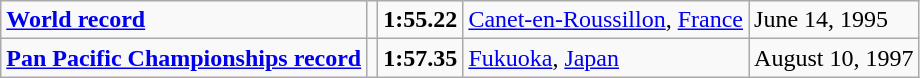<table class="wikitable">
<tr>
<td><strong><a href='#'>World record</a></strong></td>
<td></td>
<td><strong>1:55.22</strong></td>
<td><a href='#'>Canet-en-Roussillon</a>, <a href='#'>France</a></td>
<td>June 14, 1995</td>
</tr>
<tr>
<td><strong><a href='#'>Pan Pacific Championships record</a></strong></td>
<td></td>
<td><strong>1:57.35</strong></td>
<td><a href='#'>Fukuoka</a>, <a href='#'>Japan</a></td>
<td>August 10, 1997</td>
</tr>
</table>
